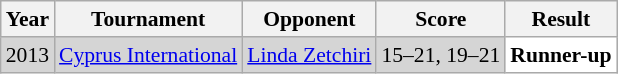<table class="sortable wikitable" style="font-size: 90%;">
<tr>
<th>Year</th>
<th>Tournament</th>
<th>Opponent</th>
<th>Score</th>
<th>Result</th>
</tr>
<tr style="background:#D5D5D5">
<td align="center">2013</td>
<td align="left"><a href='#'>Cyprus International</a></td>
<td align="left"> <a href='#'>Linda Zetchiri</a></td>
<td align="left">15–21, 19–21</td>
<td style="text-align:left; background:white"> <strong>Runner-up</strong></td>
</tr>
</table>
